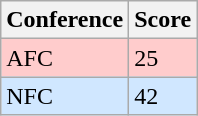<table class="wikitable">
<tr>
<th>Conference</th>
<th>Score</th>
</tr>
<tr>
<td style="background:#FFCCCC">AFC</td>
<td style="background:#FFCCCC">25</td>
</tr>
<tr>
<td style="background:#D0E7FF">NFC</td>
<td style="background:#D0E7FF">42</td>
</tr>
</table>
